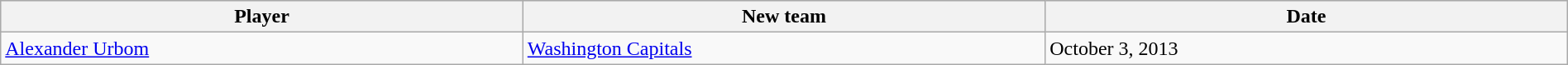<table class="wikitable" style="width:100%;">
<tr style="text-align:center; background:#ddd;">
<th style="width:33%;">Player</th>
<th style="width:33%;">New team</th>
<th style="width:33%;">Date</th>
</tr>
<tr>
<td><a href='#'>Alexander Urbom</a></td>
<td><a href='#'>Washington Capitals</a></td>
<td>October 3, 2013</td>
</tr>
</table>
